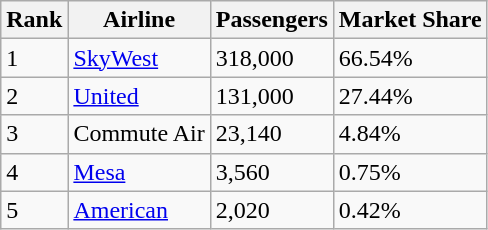<table class="wikitable">
<tr>
<th>Rank</th>
<th>Airline</th>
<th>Passengers</th>
<th>Market Share</th>
</tr>
<tr>
<td>1</td>
<td><a href='#'>SkyWest</a></td>
<td>318,000</td>
<td>66.54%</td>
</tr>
<tr>
<td>2</td>
<td><a href='#'>United</a></td>
<td>131,000</td>
<td>27.44%</td>
</tr>
<tr>
<td>3</td>
<td>Commute Air</td>
<td>23,140</td>
<td>4.84%</td>
</tr>
<tr>
<td>4</td>
<td><a href='#'>Mesa</a></td>
<td>3,560</td>
<td>0.75%</td>
</tr>
<tr>
<td>5</td>
<td><a href='#'>American</a></td>
<td>2,020</td>
<td>0.42%</td>
</tr>
</table>
